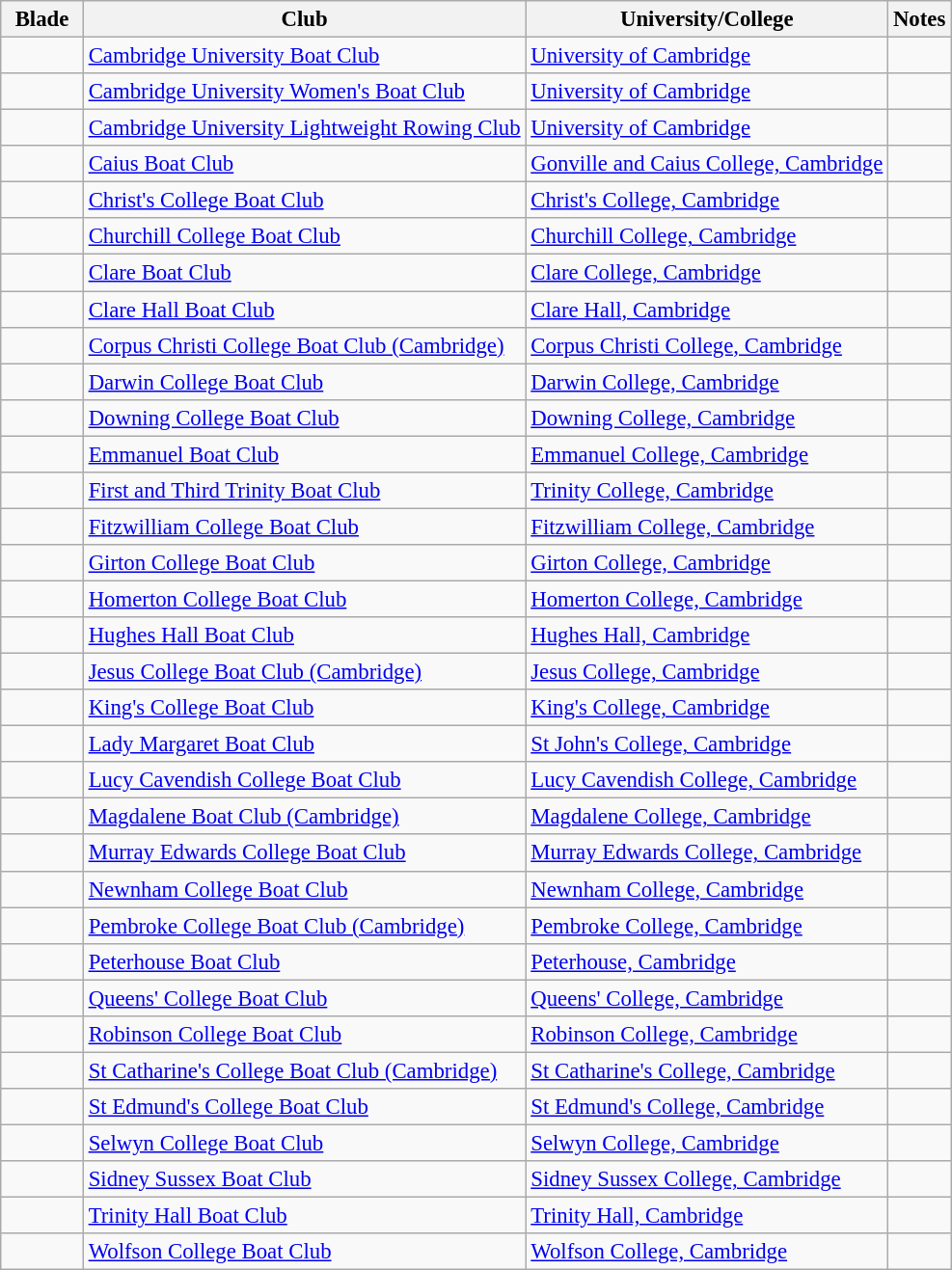<table class=wikitable style=font-size:95%>
<tr style="vertical-align:top; text-align:center;">
<th style="width:50px;">Blade</th>
<th>Club</th>
<th>University/College</th>
<th>Notes</th>
</tr>
<tr valign=top>
<td align=center></td>
<td><a href='#'>Cambridge University Boat Club</a></td>
<td><a href='#'>University of Cambridge</a></td>
<td></td>
</tr>
<tr valign=top>
<td align=center></td>
<td><a href='#'>Cambridge University Women's Boat Club</a></td>
<td><a href='#'>University of Cambridge</a></td>
<td></td>
</tr>
<tr valign=top>
<td align=center></td>
<td><a href='#'>Cambridge University Lightweight Rowing Club</a></td>
<td><a href='#'>University of Cambridge</a></td>
<td></td>
</tr>
<tr valign=top>
<td align=center></td>
<td><a href='#'>Caius Boat Club</a></td>
<td><a href='#'>Gonville and Caius College, Cambridge</a></td>
<td></td>
</tr>
<tr valign=top>
<td align=center></td>
<td><a href='#'>Christ's College Boat Club</a></td>
<td><a href='#'>Christ's College, Cambridge</a></td>
<td></td>
</tr>
<tr valign=top>
<td align=center></td>
<td><a href='#'>Churchill College Boat Club</a></td>
<td><a href='#'>Churchill College, Cambridge</a></td>
<td></td>
</tr>
<tr valign=top>
<td align=center></td>
<td><a href='#'>Clare Boat Club</a></td>
<td><a href='#'>Clare College, Cambridge</a></td>
<td></td>
</tr>
<tr valign=top>
<td align=center></td>
<td><a href='#'>Clare Hall Boat Club</a></td>
<td><a href='#'>Clare Hall, Cambridge</a></td>
<td></td>
</tr>
<tr valign=top>
<td align=center></td>
<td><a href='#'>Corpus Christi College Boat Club (Cambridge)</a></td>
<td><a href='#'>Corpus Christi College, Cambridge</a></td>
<td></td>
</tr>
<tr valign=top>
<td align=center></td>
<td><a href='#'>Darwin College Boat Club</a></td>
<td><a href='#'>Darwin College, Cambridge</a></td>
<td></td>
</tr>
<tr valign=top>
<td align=center></td>
<td><a href='#'>Downing College Boat Club</a></td>
<td><a href='#'>Downing College, Cambridge</a></td>
<td></td>
</tr>
<tr valign=top>
<td align=center></td>
<td><a href='#'>Emmanuel Boat Club</a></td>
<td><a href='#'>Emmanuel College, Cambridge</a></td>
<td></td>
</tr>
<tr valign=top>
<td align=center></td>
<td><a href='#'>First and Third Trinity Boat Club</a></td>
<td><a href='#'>Trinity College, Cambridge</a></td>
<td></td>
</tr>
<tr valign=top>
<td align=center></td>
<td><a href='#'>Fitzwilliam College Boat Club</a></td>
<td><a href='#'>Fitzwilliam College, Cambridge</a></td>
<td></td>
</tr>
<tr valign=top>
<td align=center></td>
<td><a href='#'>Girton College Boat Club</a></td>
<td><a href='#'>Girton College, Cambridge</a></td>
<td></td>
</tr>
<tr valign=top>
<td align=center></td>
<td><a href='#'>Homerton College Boat Club</a></td>
<td><a href='#'>Homerton College, Cambridge</a></td>
<td></td>
</tr>
<tr valign=top>
<td align=center></td>
<td><a href='#'>Hughes Hall Boat Club</a></td>
<td><a href='#'>Hughes Hall, Cambridge</a></td>
<td></td>
</tr>
<tr valign=top>
<td align=center></td>
<td><a href='#'>Jesus College Boat Club (Cambridge)</a></td>
<td><a href='#'>Jesus College, Cambridge</a></td>
<td></td>
</tr>
<tr valign=top>
<td align=center></td>
<td><a href='#'>King's College Boat Club</a></td>
<td><a href='#'>King's College, Cambridge</a></td>
<td></td>
</tr>
<tr valign=top>
<td align=center></td>
<td><a href='#'>Lady Margaret Boat Club</a></td>
<td><a href='#'>St John's College, Cambridge</a></td>
<td></td>
</tr>
<tr valign=top>
<td align=center></td>
<td><a href='#'>Lucy Cavendish College Boat Club</a></td>
<td><a href='#'>Lucy Cavendish College, Cambridge</a></td>
<td></td>
</tr>
<tr valign=top>
<td align=center></td>
<td><a href='#'>Magdalene Boat Club (Cambridge)</a></td>
<td><a href='#'>Magdalene College, Cambridge</a></td>
<td></td>
</tr>
<tr valign=top>
<td align=center></td>
<td><a href='#'>Murray Edwards College Boat Club</a></td>
<td><a href='#'>Murray Edwards College, Cambridge</a></td>
<td></td>
</tr>
<tr valign=top>
<td align=center></td>
<td><a href='#'>Newnham College Boat Club</a></td>
<td><a href='#'>Newnham College, Cambridge</a></td>
<td></td>
</tr>
<tr valign=top>
<td align=center></td>
<td><a href='#'>Pembroke College Boat Club (Cambridge)</a></td>
<td><a href='#'>Pembroke College, Cambridge</a></td>
<td></td>
</tr>
<tr valign=top>
<td align=center></td>
<td><a href='#'>Peterhouse Boat Club</a></td>
<td><a href='#'>Peterhouse, Cambridge</a></td>
<td></td>
</tr>
<tr valign=top>
<td align=center></td>
<td><a href='#'>Queens' College Boat Club</a></td>
<td><a href='#'>Queens' College, Cambridge</a></td>
<td></td>
</tr>
<tr valign=top>
<td align=center></td>
<td><a href='#'>Robinson College Boat Club</a></td>
<td><a href='#'>Robinson College, Cambridge</a></td>
<td></td>
</tr>
<tr valign=top>
<td align=center></td>
<td><a href='#'>St Catharine's College Boat Club (Cambridge)</a></td>
<td><a href='#'>St Catharine's College, Cambridge</a></td>
<td></td>
</tr>
<tr valign=top>
<td align=center></td>
<td><a href='#'>St Edmund's College Boat Club</a></td>
<td><a href='#'>St Edmund's College, Cambridge</a></td>
<td></td>
</tr>
<tr valign=top>
<td align=center></td>
<td><a href='#'>Selwyn College Boat Club</a></td>
<td><a href='#'>Selwyn College, Cambridge</a></td>
<td></td>
</tr>
<tr valign=top>
<td align=center></td>
<td><a href='#'>Sidney Sussex Boat Club</a></td>
<td><a href='#'>Sidney Sussex College, Cambridge</a></td>
<td></td>
</tr>
<tr valign=top>
<td align=center></td>
<td><a href='#'>Trinity Hall Boat Club</a></td>
<td><a href='#'>Trinity Hall, Cambridge</a></td>
<td></td>
</tr>
<tr valign=top>
<td align=center></td>
<td><a href='#'>Wolfson College Boat Club</a></td>
<td><a href='#'>Wolfson College, Cambridge</a></td>
<td></td>
</tr>
</table>
